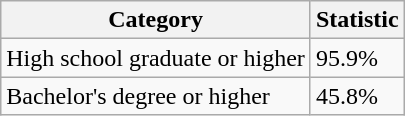<table class="wikitable mw-collapsible">
<tr>
<th>Category</th>
<th>Statistic</th>
</tr>
<tr>
<td>High school graduate or higher</td>
<td>95.9%</td>
</tr>
<tr>
<td>Bachelor's degree or higher</td>
<td>45.8%</td>
</tr>
</table>
